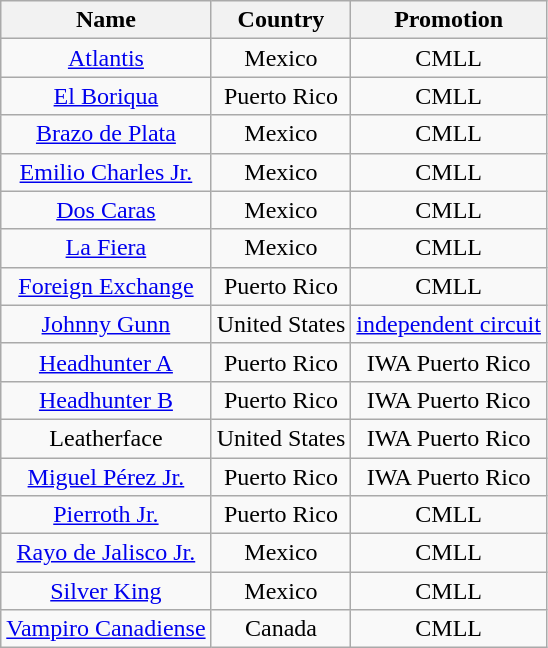<table class="wikitable sortable" style="text-align: center">
<tr>
<th scope="col">Name</th>
<th scope="col">Country</th>
<th scope="col">Promotion</th>
</tr>
<tr>
<td><a href='#'>Atlantis</a></td>
<td>Mexico</td>
<td>CMLL</td>
</tr>
<tr>
<td><a href='#'>El Boriqua</a></td>
<td>Puerto Rico</td>
<td>CMLL</td>
</tr>
<tr>
<td><a href='#'>Brazo de Plata</a></td>
<td>Mexico</td>
<td>CMLL</td>
</tr>
<tr>
<td><a href='#'>Emilio Charles Jr.</a></td>
<td>Mexico</td>
<td>CMLL</td>
</tr>
<tr>
<td><a href='#'>Dos Caras</a></td>
<td>Mexico</td>
<td>CMLL</td>
</tr>
<tr>
<td><a href='#'>La Fiera</a></td>
<td>Mexico</td>
<td>CMLL</td>
</tr>
<tr>
<td><a href='#'>Foreign Exchange</a></td>
<td>Puerto Rico</td>
<td>CMLL</td>
</tr>
<tr>
<td><a href='#'>Johnny Gunn</a></td>
<td>United States</td>
<td><a href='#'>independent circuit</a></td>
</tr>
<tr>
<td><a href='#'>Headhunter A</a></td>
<td>Puerto Rico</td>
<td>IWA Puerto Rico</td>
</tr>
<tr>
<td><a href='#'>Headhunter B</a></td>
<td>Puerto Rico</td>
<td>IWA Puerto Rico</td>
</tr>
<tr>
<td>Leatherface</td>
<td>United States</td>
<td>IWA Puerto Rico</td>
</tr>
<tr>
<td><a href='#'>Miguel Pérez Jr.</a></td>
<td>Puerto Rico</td>
<td>IWA Puerto Rico</td>
</tr>
<tr>
<td><a href='#'>Pierroth Jr.</a></td>
<td>Puerto Rico</td>
<td>CMLL</td>
</tr>
<tr>
<td><a href='#'>Rayo de Jalisco Jr.</a></td>
<td>Mexico</td>
<td>CMLL</td>
</tr>
<tr>
<td><a href='#'>Silver King</a></td>
<td>Mexico</td>
<td>CMLL</td>
</tr>
<tr>
<td><a href='#'>Vampiro Canadiense</a></td>
<td>Canada</td>
<td>CMLL</td>
</tr>
</table>
